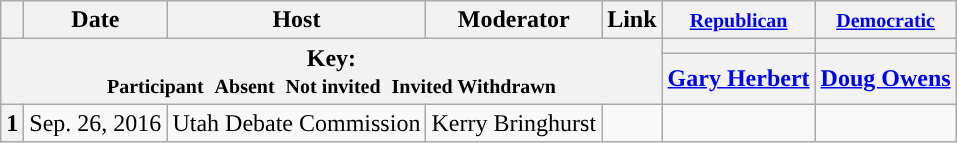<table class="wikitable" style="text-align:center;">
<tr>
<th scope="col"></th>
<th scope="col">Date</th>
<th scope="col">Host</th>
<th scope="col">Moderator</th>
<th scope="col">Link</th>
<th scope="col"><small><a href='#'>Republican</a></small></th>
<th scope="col"><small><a href='#'>Democratic</a></small></th>
</tr>
<tr>
<th colspan="5" rowspan="2">Key:<br> <small>Participant </small>  <small>Absent </small>  <small>Not invited </small>  <small>Invited  Withdrawn</small></th>
<th scope="col" style="background:"></th>
<th scope="col" style="background:"></th>
</tr>
<tr>
<th scope="col"><a href='#'>Gary Herbert</a></th>
<th scope="col"><a href='#'>Doug Owens</a></th>
</tr>
<tr>
<th>1</th>
<td style="white-space:nowrap;">Sep. 26, 2016</td>
<td style="white-space:nowrap;">Utah Debate Commission</td>
<td style="white-space:nowrap;">Kerry Bringhurst</td>
<td style="white-space:nowrap;"></td>
<td></td>
<td></td>
</tr>
</table>
